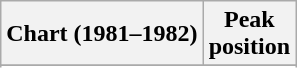<table class="wikitable sortable plainrowheaders" style="text-align:center">
<tr>
<th scope="col">Chart (1981–1982)</th>
<th scope="col">Peak<br>position</th>
</tr>
<tr>
</tr>
<tr>
</tr>
</table>
